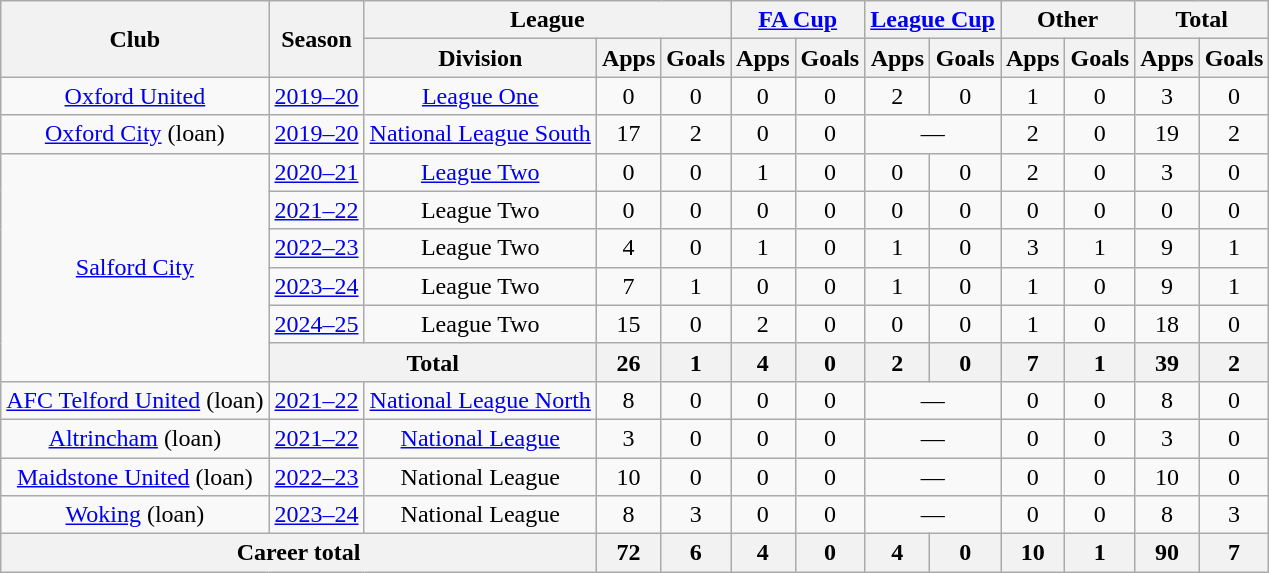<table class=wikitable style="text-align: center">
<tr>
<th rowspan=2>Club</th>
<th rowspan=2>Season</th>
<th colspan=3>League</th>
<th colspan=2><a href='#'>FA Cup</a></th>
<th colspan=2><a href='#'>League Cup</a></th>
<th colspan=2>Other</th>
<th colspan=2>Total</th>
</tr>
<tr>
<th>Division</th>
<th>Apps</th>
<th>Goals</th>
<th>Apps</th>
<th>Goals</th>
<th>Apps</th>
<th>Goals</th>
<th>Apps</th>
<th>Goals</th>
<th>Apps</th>
<th>Goals</th>
</tr>
<tr>
<td><a href='#'>Oxford United</a></td>
<td><a href='#'>2019–20</a></td>
<td><a href='#'>League One</a></td>
<td>0</td>
<td>0</td>
<td>0</td>
<td>0</td>
<td>2</td>
<td>0</td>
<td>1</td>
<td>0</td>
<td>3</td>
<td>0</td>
</tr>
<tr>
<td><a href='#'>Oxford City</a> (loan)</td>
<td><a href='#'>2019–20</a></td>
<td><a href='#'>National League South</a></td>
<td>17</td>
<td>2</td>
<td>0</td>
<td>0</td>
<td colspan=2>—</td>
<td>2</td>
<td>0</td>
<td>19</td>
<td>2</td>
</tr>
<tr>
<td rowspan=6><a href='#'>Salford City</a></td>
<td><a href='#'>2020–21</a></td>
<td><a href='#'>League Two</a></td>
<td>0</td>
<td>0</td>
<td>1</td>
<td>0</td>
<td>0</td>
<td>0</td>
<td>2</td>
<td>0</td>
<td>3</td>
<td>0</td>
</tr>
<tr>
<td><a href='#'>2021–22</a></td>
<td>League Two</td>
<td>0</td>
<td>0</td>
<td>0</td>
<td>0</td>
<td>0</td>
<td>0</td>
<td>0</td>
<td>0</td>
<td>0</td>
<td>0</td>
</tr>
<tr>
<td><a href='#'>2022–23</a></td>
<td>League Two</td>
<td>4</td>
<td>0</td>
<td>1</td>
<td>0</td>
<td>1</td>
<td>0</td>
<td>3</td>
<td>1</td>
<td>9</td>
<td>1</td>
</tr>
<tr>
<td><a href='#'>2023–24</a></td>
<td>League Two</td>
<td>7</td>
<td>1</td>
<td>0</td>
<td>0</td>
<td>1</td>
<td>0</td>
<td>1</td>
<td>0</td>
<td>9</td>
<td>1</td>
</tr>
<tr>
<td><a href='#'>2024–25</a></td>
<td>League Two</td>
<td>15</td>
<td>0</td>
<td>2</td>
<td>0</td>
<td>0</td>
<td>0</td>
<td>1</td>
<td>0</td>
<td>18</td>
<td>0</td>
</tr>
<tr>
<th colspan=2>Total</th>
<th>26</th>
<th>1</th>
<th>4</th>
<th>0</th>
<th>2</th>
<th>0</th>
<th>7</th>
<th>1</th>
<th>39</th>
<th>2</th>
</tr>
<tr>
<td><a href='#'>AFC Telford United</a> (loan)</td>
<td><a href='#'>2021–22</a></td>
<td><a href='#'>National League North</a></td>
<td>8</td>
<td>0</td>
<td>0</td>
<td>0</td>
<td colspan=2>—</td>
<td>0</td>
<td>0</td>
<td>8</td>
<td>0</td>
</tr>
<tr>
<td><a href='#'>Altrincham</a> (loan)</td>
<td><a href='#'>2021–22</a></td>
<td><a href='#'>National League</a></td>
<td>3</td>
<td>0</td>
<td>0</td>
<td>0</td>
<td colspan=2>—</td>
<td>0</td>
<td>0</td>
<td>3</td>
<td>0</td>
</tr>
<tr>
<td><a href='#'>Maidstone United</a> (loan)</td>
<td><a href='#'>2022–23</a></td>
<td>National League</td>
<td>10</td>
<td>0</td>
<td>0</td>
<td>0</td>
<td colspan=2>—</td>
<td>0</td>
<td>0</td>
<td>10</td>
<td>0</td>
</tr>
<tr>
<td><a href='#'>Woking</a> (loan)</td>
<td><a href='#'>2023–24</a></td>
<td>National League</td>
<td>8</td>
<td>3</td>
<td>0</td>
<td>0</td>
<td colspan=2>—</td>
<td>0</td>
<td>0</td>
<td>8</td>
<td>3</td>
</tr>
<tr>
<th colspan=3>Career total</th>
<th>72</th>
<th>6</th>
<th>4</th>
<th>0</th>
<th>4</th>
<th>0</th>
<th>10</th>
<th>1</th>
<th>90</th>
<th>7</th>
</tr>
</table>
